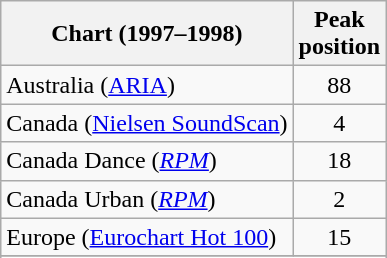<table class="wikitable sortable">
<tr>
<th>Chart (1997–1998)</th>
<th>Peak<br>position</th>
</tr>
<tr>
<td>Australia (<a href='#'>ARIA</a>)</td>
<td align="center">88</td>
</tr>
<tr>
<td>Canada (<a href='#'>Nielsen SoundScan</a>)</td>
<td align="center">4</td>
</tr>
<tr>
<td>Canada Dance (<em><a href='#'>RPM</a></em>)</td>
<td align="center">18</td>
</tr>
<tr>
<td>Canada Urban (<em><a href='#'>RPM</a></em>)</td>
<td align="center">2</td>
</tr>
<tr>
<td>Europe (<a href='#'>Eurochart Hot 100</a>)</td>
<td align="center">15</td>
</tr>
<tr>
</tr>
<tr>
</tr>
<tr>
</tr>
<tr>
</tr>
<tr>
</tr>
<tr>
</tr>
<tr>
</tr>
<tr>
</tr>
<tr>
</tr>
<tr>
</tr>
<tr>
</tr>
<tr>
</tr>
<tr>
</tr>
<tr>
</tr>
<tr>
</tr>
</table>
